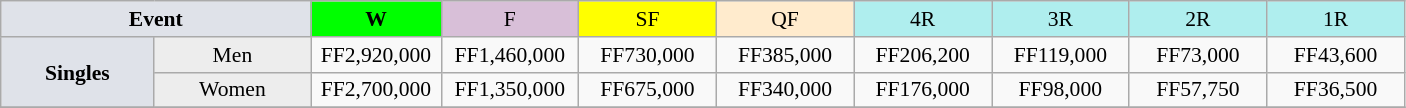<table class=wikitable style=font-size:90%;text-align:center>
<tr>
<td width=200 colspan=2 bgcolor=#dfe2e9><strong>Event</strong></td>
<td width=80 bgcolor=lime><strong>W</strong></td>
<td width=85 bgcolor=#D8BFD8>F</td>
<td width=85 bgcolor=#FFFF00>SF</td>
<td width=85 bgcolor=#ffebcd>QF</td>
<td width=85 bgcolor=#afeeee>4R</td>
<td width=85 bgcolor=#afeeee>3R</td>
<td width=85 bgcolor=#afeeee>2R</td>
<td width=85 bgcolor=#afeeee>1R</td>
</tr>
<tr>
<td rowspan=2 bgcolor=#dfe2e9><strong>Singles</strong> </td>
<td bgcolor=#EDEDED>Men</td>
<td>FF2,920,000</td>
<td>FF1,460,000</td>
<td>FF730,000</td>
<td>FF385,000</td>
<td>FF206,200</td>
<td>FF119,000</td>
<td>FF73,000</td>
<td>FF43,600</td>
</tr>
<tr>
<td bgcolor=#EDEDED>Women</td>
<td>FF2,700,000</td>
<td>FF1,350,000</td>
<td>FF675,000</td>
<td>FF340,000</td>
<td>FF176,000</td>
<td>FF98,000</td>
<td>FF57,750</td>
<td>FF36,500</td>
</tr>
<tr>
</tr>
</table>
